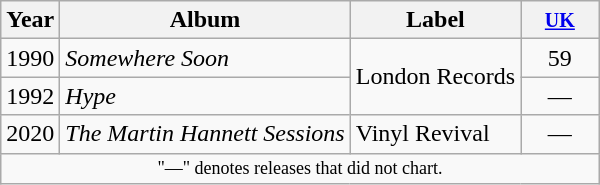<table class="wikitable">
<tr>
<th>Year</th>
<th>Album</th>
<th>Label</th>
<th style="width:45px;"><small><a href='#'>UK</a></small><br></th>
</tr>
<tr>
<td>1990</td>
<td><em>Somewhere Soon</em></td>
<td rowspan="2">London Records</td>
<td align=center>59</td>
</tr>
<tr>
<td>1992</td>
<td><em>Hype</em></td>
<td align=center>—</td>
</tr>
<tr>
<td>2020</td>
<td><em>The Martin Hannett Sessions</em></td>
<td>Vinyl Revival</td>
<td align=center>—</td>
</tr>
<tr>
<td colspan="4" style="text-align:center; font-size:9pt;">"—" denotes releases that did not chart.</td>
</tr>
</table>
